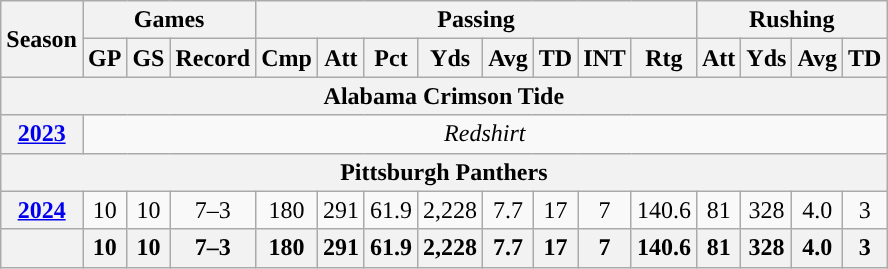<table class="wikitable" style="text-align:center;">
<tr>
<th rowspan="2">Season</th>
<th colspan="3">Games</th>
<th colspan="8">Passing</th>
<th colspan="4">Rushing</th>
</tr>
<tr>
<th>GP</th>
<th>GS</th>
<th>Record</th>
<th>Cmp</th>
<th>Att</th>
<th>Pct</th>
<th>Yds</th>
<th>Avg</th>
<th>TD</th>
<th>INT</th>
<th>Rtg</th>
<th>Att</th>
<th>Yds</th>
<th>Avg</th>
<th>TD</th>
</tr>
<tr>
<th colspan="16">Alabama Crimson Tide</th>
</tr>
<tr>
<th><a href='#'>2023</a></th>
<td colspan="15"><em>Redshirt </em></td>
</tr>
<tr>
<th colspan="16">Pittsburgh Panthers</th>
</tr>
<tr>
<th><a href='#'>2024</a></th>
<td>10</td>
<td>10</td>
<td>7–3</td>
<td>180</td>
<td>291</td>
<td>61.9</td>
<td>2,228</td>
<td>7.7</td>
<td>17</td>
<td>7</td>
<td>140.6</td>
<td>81</td>
<td>328</td>
<td>4.0</td>
<td>3</td>
</tr>
<tr>
<th></th>
<th>10</th>
<th>10</th>
<th>7–3</th>
<th>180</th>
<th>291</th>
<th>61.9</th>
<th>2,228</th>
<th>7.7</th>
<th>17</th>
<th>7</th>
<th>140.6</th>
<th>81</th>
<th>328</th>
<th>4.0</th>
<th>3</th>
</tr>
</table>
